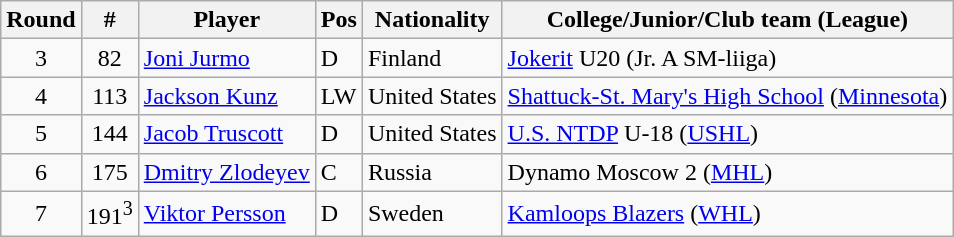<table class="wikitable">
<tr>
<th>Round</th>
<th>#</th>
<th>Player</th>
<th>Pos</th>
<th>Nationality</th>
<th>College/Junior/Club team (League)</th>
</tr>
<tr>
<td style="text-align:center;">3</td>
<td style="text-align:center;">82</td>
<td><a href='#'>Joni Jurmo</a></td>
<td>D</td>
<td> Finland</td>
<td><a href='#'>Jokerit</a> U20 (Jr. A SM-liiga)</td>
</tr>
<tr>
<td style="text-align:center;">4</td>
<td style="text-align:center;">113</td>
<td><a href='#'>Jackson Kunz</a></td>
<td>LW</td>
<td> United States</td>
<td><a href='#'>Shattuck-St. Mary's High School</a> (<a href='#'>Minnesota</a>)</td>
</tr>
<tr>
<td style="text-align:center;">5</td>
<td style="text-align:center;">144</td>
<td><a href='#'>Jacob Truscott</a></td>
<td>D</td>
<td> United States</td>
<td><a href='#'>U.S. NTDP</a> U-18 (<a href='#'>USHL</a>)</td>
</tr>
<tr>
<td style="text-align:center;">6</td>
<td style="text-align:center;">175</td>
<td><a href='#'>Dmitry Zlodeyev</a></td>
<td>C</td>
<td> Russia</td>
<td>Dynamo Moscow 2 (<a href='#'>MHL</a>)</td>
</tr>
<tr>
<td style="text-align:center;">7</td>
<td style="text-align:center;">191<sup>3</sup></td>
<td><a href='#'>Viktor Persson</a></td>
<td>D</td>
<td> Sweden</td>
<td><a href='#'>Kamloops Blazers</a> (<a href='#'>WHL</a>)</td>
</tr>
</table>
